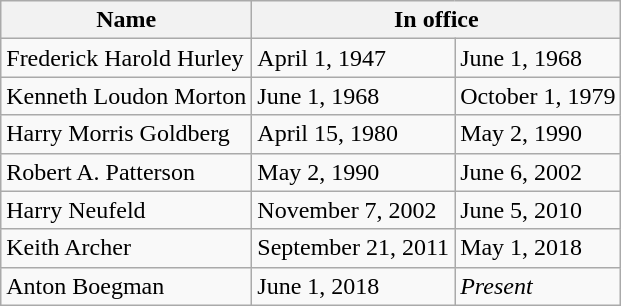<table class="wikitable">
<tr>
<th>Name</th>
<th colspan="2">In office</th>
</tr>
<tr>
<td>Frederick Harold Hurley</td>
<td>April 1, 1947</td>
<td>June 1, 1968</td>
</tr>
<tr>
<td>Kenneth Loudon Morton</td>
<td>June 1, 1968</td>
<td>October 1, 1979</td>
</tr>
<tr>
<td>Harry Morris Goldberg</td>
<td>April 15, 1980</td>
<td>May 2, 1990</td>
</tr>
<tr>
<td>Robert A. Patterson</td>
<td>May 2, 1990</td>
<td>June 6, 2002</td>
</tr>
<tr>
<td>Harry Neufeld</td>
<td>November 7, 2002</td>
<td>June 5, 2010</td>
</tr>
<tr>
<td>Keith Archer</td>
<td>September 21, 2011</td>
<td>May 1, 2018</td>
</tr>
<tr>
<td>Anton Boegman</td>
<td>June 1, 2018</td>
<td><em>Present</em></td>
</tr>
</table>
